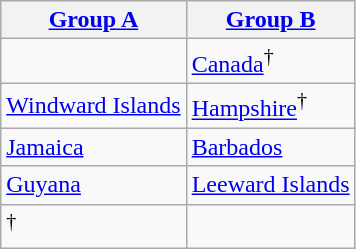<table class="wikitable">
<tr>
<th><strong><a href='#'>Group A</a></strong></th>
<th><strong><a href='#'>Group B</a></strong></th>
</tr>
<tr>
<td align="centre"></td>
<td align="centre"> <a href='#'>Canada</a><sup>†</sup></td>
</tr>
<tr>
<td align="centre"> <a href='#'>Windward Islands</a></td>
<td align="centre"> <a href='#'>Hampshire</a><sup>†</sup></td>
</tr>
<tr>
<td align="centre"> <a href='#'>Jamaica</a></td>
<td align="centre"> <a href='#'>Barbados</a></td>
</tr>
<tr>
<td align="centre"> <a href='#'>Guyana</a></td>
<td align="centre"> <a href='#'>Leeward Islands</a></td>
</tr>
<tr>
<td align="centre"> <sup>†</sup></td>
<td align="centre"></td>
</tr>
</table>
